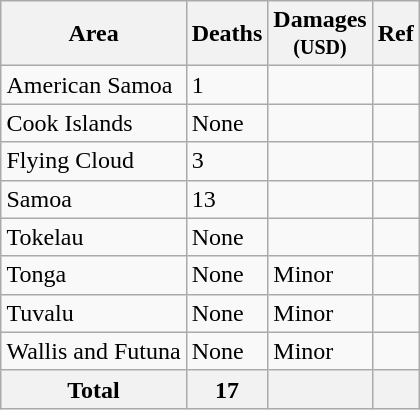<table class="wikitable sortable" align=right>
<tr>
<th>Area</th>
<th>Deaths</th>
<th>Damages<br><small>(USD)</small></th>
<th class="unsortable">Ref</th>
</tr>
<tr>
<td>American Samoa</td>
<td>1</td>
<td></td>
<td></td>
</tr>
<tr>
<td>Cook Islands</td>
<td>None</td>
<td></td>
<td></td>
</tr>
<tr>
<td>Flying Cloud</td>
<td>3</td>
<td></td>
<td></td>
</tr>
<tr>
<td>Samoa</td>
<td>13</td>
<td></td>
<td></td>
</tr>
<tr>
<td>Tokelau</td>
<td>None</td>
<td></td>
<td></td>
</tr>
<tr>
<td>Tonga</td>
<td>None</td>
<td>Minor</td>
<td></td>
</tr>
<tr>
<td>Tuvalu</td>
<td>None</td>
<td>Minor</td>
<td></td>
</tr>
<tr>
<td>Wallis and Futuna</td>
<td>None</td>
<td>Minor</td>
<td></td>
</tr>
<tr class="unsortable">
<th>Total</th>
<th>17</th>
<th></th>
<th></th>
</tr>
</table>
